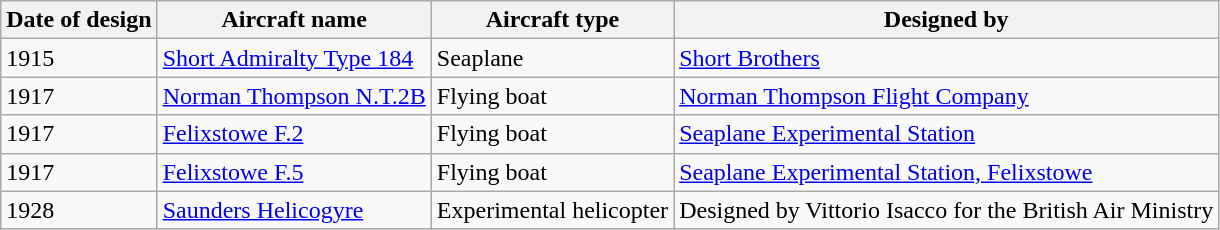<table class="wikitable">
<tr>
<th>Date of design</th>
<th>Aircraft name</th>
<th>Aircraft type</th>
<th>Designed by</th>
</tr>
<tr>
<td>1915</td>
<td><a href='#'>Short Admiralty Type 184</a></td>
<td>Seaplane</td>
<td><a href='#'>Short Brothers</a></td>
</tr>
<tr>
<td>1917</td>
<td><a href='#'>Norman Thompson N.T.2B</a></td>
<td>Flying boat</td>
<td><a href='#'>Norman Thompson Flight Company</a></td>
</tr>
<tr>
<td>1917</td>
<td><a href='#'>Felixstowe F.2</a></td>
<td>Flying boat</td>
<td><a href='#'>Seaplane Experimental Station</a></td>
</tr>
<tr>
<td>1917</td>
<td><a href='#'>Felixstowe F.5</a></td>
<td>Flying boat</td>
<td><a href='#'>Seaplane Experimental Station, Felixstowe</a></td>
</tr>
<tr>
<td>1928</td>
<td><a href='#'>Saunders Helicogyre</a></td>
<td>Experimental helicopter</td>
<td>Designed by Vittorio Isacco for the British Air Ministry</td>
</tr>
</table>
